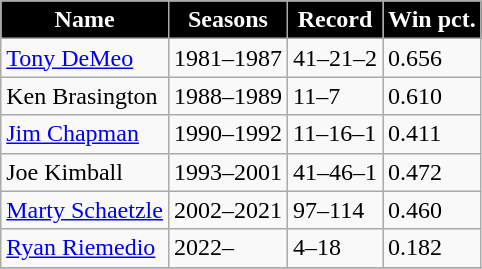<table class="wikitable sortable">
<tr style="text-align:center;  background:black; color:white">
<td><strong>Name</strong></td>
<td><strong>Seasons</strong></td>
<td><strong>Record</strong></td>
<td><strong>Win pct.</strong></td>
</tr>
<tr>
<td><a href='#'>Tony DeMeo</a></td>
<td>1981–1987</td>
<td>41–21–2</td>
<td>0.656</td>
</tr>
<tr>
<td>Ken Brasington</td>
<td>1988–1989</td>
<td>11–7</td>
<td>0.610</td>
</tr>
<tr>
<td><a href='#'>Jim Chapman</a></td>
<td>1990–1992</td>
<td>11–16–1</td>
<td>0.411</td>
</tr>
<tr>
<td>Joe Kimball</td>
<td>1993–2001</td>
<td>41–46–1</td>
<td>0.472</td>
</tr>
<tr>
<td><a href='#'>Marty Schaetzle</a></td>
<td>2002–2021</td>
<td>97–114</td>
<td>0.460</td>
</tr>
<tr>
<td><a href='#'>Ryan Riemedio</a></td>
<td>2022–</td>
<td>4–18</td>
<td>0.182</td>
</tr>
<tr>
</tr>
</table>
